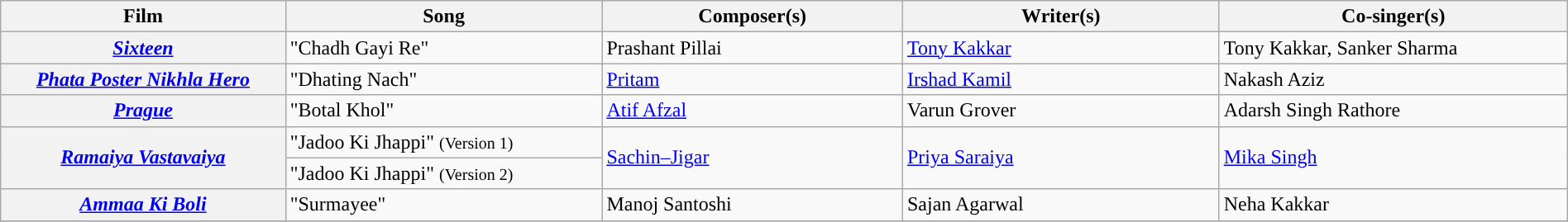<table class="wikitable plainrowheaders" width="100%">
<tr>
<th width=18%>Film</th>
<th width=20%>Song</th>
<th width=19%>Composer(s)</th>
<th width=20%>Writer(s)</th>
<th width=22%0>Co-singer(s)</th>
</tr>
<tr>
<th scope=row><em><a href='#'>Sixteen</a></em></th>
<td>"Chadh Gayi Re" </td>
<td>Prashant Pillai</td>
<td><a href='#'>Tony Kakkar</a></td>
<td>Tony Kakkar, Sanker Sharma</td>
</tr>
<tr>
<th scope=row><em><a href='#'>Phata Poster Nikhla Hero</a></em></th>
<td>"Dhating Nach"</td>
<td><a href='#'>Pritam</a></td>
<td><a href='#'>Irshad Kamil</a></td>
<td>Nakash Aziz</td>
</tr>
<tr>
<th scope=row><em><a href='#'>Prague</a></em></th>
<td>"Botal Khol"</td>
<td><a href='#'>Atif Afzal</a></td>
<td>Varun Grover</td>
<td>Adarsh Singh Rathore</td>
</tr>
<tr>
<th scope=row rowspan="2"><em><a href='#'>Ramaiya Vastavaiya</a></em></th>
<td>"Jadoo Ki Jhappi" <small>(Version 1)</small></td>
<td rowspan="2"><a href='#'>Sachin–Jigar</a></td>
<td rowspan="2"><a href='#'>Priya Saraiya</a></td>
<td rowspan="2"><a href='#'>Mika Singh</a></td>
</tr>
<tr>
<td>"Jadoo Ki Jhappi" <small>(Version 2)</small></td>
</tr>
<tr>
<th scope=row><em><a href='#'>Ammaa Ki Boli</a></em></th>
<td>"Surmayee"</td>
<td>Manoj Santoshi</td>
<td>Sajan Agarwal</td>
<td>Neha Kakkar</td>
</tr>
<tr>
</tr>
</table>
